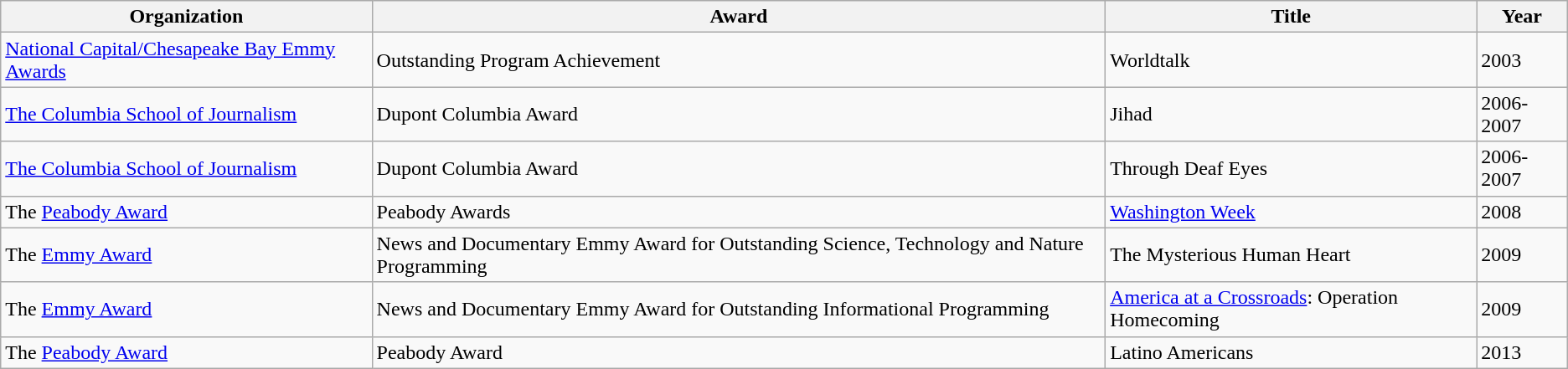<table class="wikitable">
<tr>
<th>Organization</th>
<th>Award</th>
<th>Title</th>
<th>Year</th>
</tr>
<tr>
<td><a href='#'>National Capital/Chesapeake Bay Emmy Awards</a></td>
<td>Outstanding Program Achievement</td>
<td>Worldtalk</td>
<td>2003</td>
</tr>
<tr>
<td><a href='#'>The Columbia School of Journalism</a></td>
<td>Dupont Columbia Award</td>
<td>Jihad</td>
<td>2006-2007</td>
</tr>
<tr>
<td><a href='#'>The Columbia School of Journalism</a></td>
<td>Dupont Columbia Award</td>
<td>Through Deaf Eyes</td>
<td>2006-2007</td>
</tr>
<tr>
<td>The <a href='#'>Peabody Award</a></td>
<td>Peabody Awards</td>
<td><a href='#'>Washington Week</a></td>
<td>2008</td>
</tr>
<tr>
<td>The <a href='#'>Emmy Award</a></td>
<td>News and Documentary Emmy Award for Outstanding Science, Technology and Nature Programming</td>
<td>The Mysterious Human Heart</td>
<td>2009</td>
</tr>
<tr>
<td>The <a href='#'>Emmy Award</a></td>
<td>News and Documentary Emmy Award for Outstanding Informational Programming</td>
<td><a href='#'>America at a Crossroads</a>: Operation Homecoming</td>
<td>2009</td>
</tr>
<tr>
<td>The <a href='#'>Peabody Award</a></td>
<td>Peabody Award </td>
<td>Latino Americans</td>
<td>2013</td>
</tr>
</table>
